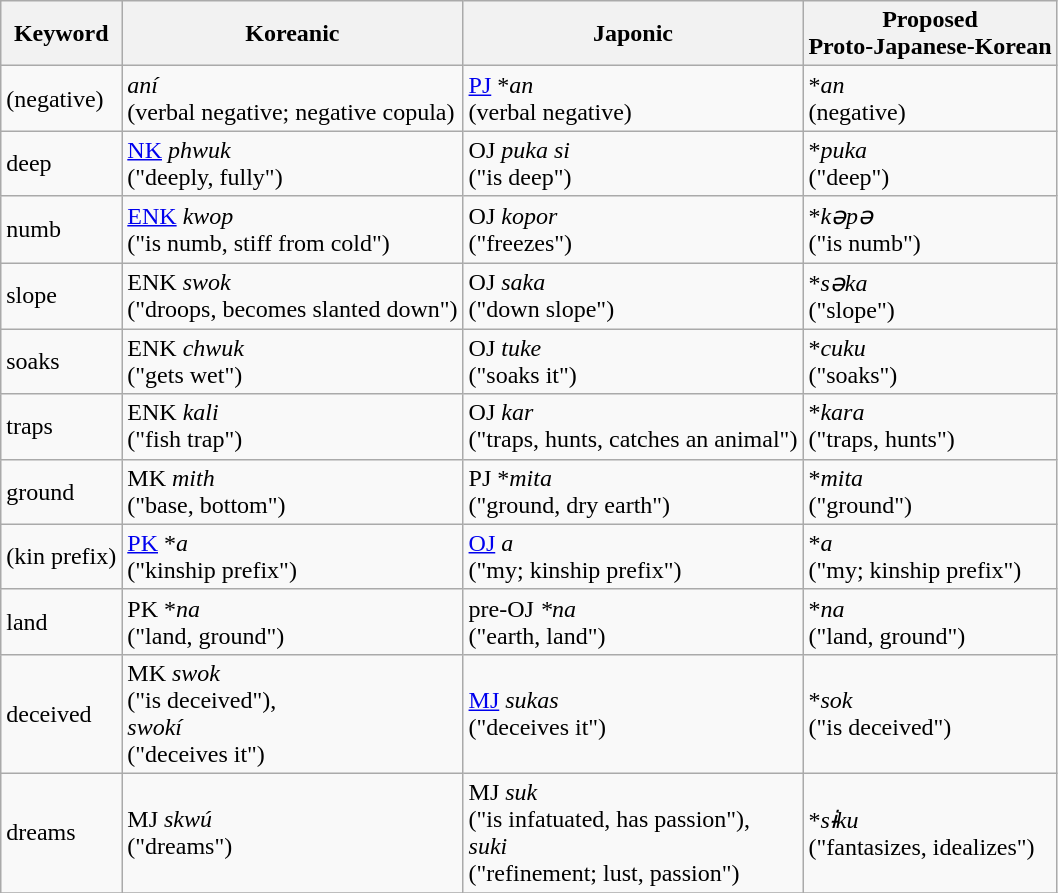<table class="wikitable">
<tr>
<th>Keyword</th>
<th>Koreanic</th>
<th>Japonic</th>
<th>Proposed<br>Proto-Japanese-Korean</th>
</tr>
<tr>
<td>(negative)</td>
<td><em>aní</em><br>(verbal negative; negative copula)</td>
<td><a href='#'>PJ</a> *<em>an</em><br>(verbal negative)</td>
<td>*<em>an</em><br>(negative)</td>
</tr>
<tr>
<td>deep</td>
<td><a href='#'>NK</a> <em>phwuk</em><br>("deeply, fully")</td>
<td>OJ <em>puka si</em><br>("is deep")</td>
<td>*<em>puka</em><br>("deep")</td>
</tr>
<tr>
<td>numb</td>
<td><a href='#'>ENK</a> <em>kwop</em><br>("is numb, stiff from cold")</td>
<td>OJ <em>kopor</em><br>("freezes")</td>
<td>*<em>kəpə</em><br>("is numb")</td>
</tr>
<tr>
<td>slope</td>
<td>ENK <em>swok</em><br>("droops, becomes slanted down")</td>
<td>OJ <em>saka</em><br>("down slope")</td>
<td>*<em>səka</em><br>("slope")</td>
</tr>
<tr>
<td>soaks</td>
<td>ENK <em>chwuk</em><br>("gets wet")</td>
<td>OJ <em>tuke</em><br>("soaks it")</td>
<td>*<em>cuku</em><br>("soaks")</td>
</tr>
<tr>
<td>traps</td>
<td>ENK <em>kali</em><br>("fish trap")</td>
<td>OJ <em>kar</em><br>("traps, hunts, catches an animal")</td>
<td>*<em>kara</em><br>("traps, hunts")</td>
</tr>
<tr>
<td>ground</td>
<td>MK <em>mith</em><br>("base, bottom")</td>
<td>PJ *<em>mita</em><br>("ground, dry earth")</td>
<td>*<em>mita</em><br>("ground")</td>
</tr>
<tr>
<td>(kin prefix)</td>
<td><a href='#'>PK</a> *<em>a</em><br>("kinship prefix")</td>
<td><a href='#'>OJ</a> <em>a</em><br>("my; kinship prefix")</td>
<td>*<em>a</em><br>("my; kinship prefix")</td>
</tr>
<tr>
<td>land</td>
<td>PK *<em>na</em><br>("land, ground")</td>
<td>pre-OJ <em>*na</em><br>("earth, land")</td>
<td>*<em>na</em><br>("land, ground")</td>
</tr>
<tr>
<td>deceived</td>
<td>MK <em>swok</em><br>("is deceived"),<br><em>swokí</em><br>("deceives it")</td>
<td><a href='#'>MJ</a> <em>sukas</em><br>("deceives it")</td>
<td>*<em>sok</em><br>("is deceived")</td>
</tr>
<tr>
<td>dreams</td>
<td>MJ <em>skwú</em><br>("dreams")</td>
<td>MJ <em>suk</em><br>("is infatuated, has passion"),<br><em>suki</em><br>("refinement; lust, passion")</td>
<td>*<em>sɨku</em><br>("fantasizes, idealizes")</td>
</tr>
<tr>
</tr>
</table>
